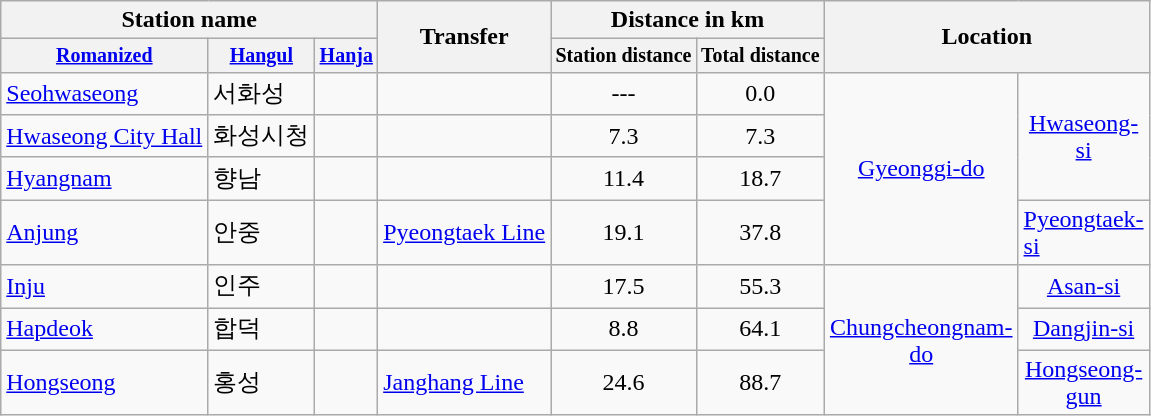<table class="wikitable">
<tr>
<th colspan="3">Station name</th>
<th rowspan="2">Transfer</th>
<th colspan="2">Distance in km</th>
<th colspan="2" rowspan="2">Location</th>
</tr>
<tr style="font-size:smaller;">
<th><a href='#'>Romanized</a></th>
<th><a href='#'>Hangul</a></th>
<th><a href='#'>Hanja</a></th>
<th>Station distance</th>
<th>Total distance</th>
</tr>
<tr>
<td><a href='#'>Seohwaseong</a></td>
<td>서화성</td>
<td></td>
<td></td>
<td style="text-align:center;">---</td>
<td style="text-align:center;">0.0</td>
<td width="75" rowspan=4 style="text-align:center;"><a href='#'>Gyeonggi-do</a></td>
<td width="80" rowspan=3 style="text-align:center;"><a href='#'>Hwaseong-si</a></td>
</tr>
<tr>
<td><a href='#'>Hwaseong City Hall</a></td>
<td>화성시청</td>
<td></td>
<td></td>
<td style="text-align:center;">7.3</td>
<td style="text-align:center;">7.3</td>
</tr>
<tr>
<td><a href='#'>Hyangnam</a></td>
<td>향남</td>
<td></td>
<td></td>
<td style="text-align:center;">11.4</td>
<td style="text-align:center;">18.7</td>
</tr>
<tr>
<td><a href='#'>Anjung</a></td>
<td>안중</td>
<td></td>
<td><a href='#'>Pyeongtaek Line</a></td>
<td style="text-align:center;">19.1</td>
<td style="text-align:center;">37.8</td>
<td><a href='#'>Pyeongtaek-si</a></td>
</tr>
<tr>
<td><a href='#'>Inju</a></td>
<td>인주</td>
<td></td>
<td></td>
<td style="text-align:center;">17.5</td>
<td style="text-align:center;">55.3</td>
<td rowspan=4 style="text-align:center;"><a href='#'>Chungcheongnam-do</a></td>
<td style="text-align:center;"><a href='#'>Asan-si</a></td>
</tr>
<tr>
<td><a href='#'>Hapdeok</a></td>
<td>합덕</td>
<td></td>
<td></td>
<td style="text-align:center;">8.8</td>
<td style="text-align:center;">64.1</td>
<td style="text-align:center;"><a href='#'>Dangjin-si</a></td>
</tr>
<tr>
<td><a href='#'>Hongseong</a></td>
<td>홍성</td>
<td></td>
<td><a href='#'>Janghang Line</a></td>
<td style="text-align:center;">24.6</td>
<td style="text-align:center;">88.7</td>
<td style="text-align:center;"><a href='#'>Hongseong-gun</a></td>
</tr>
</table>
